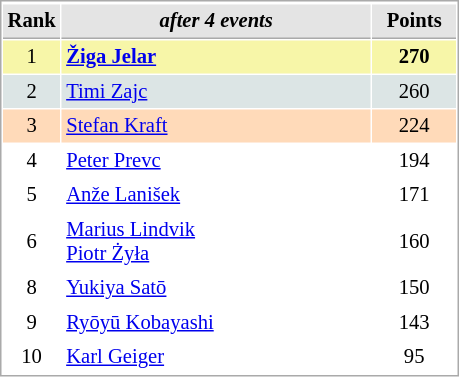<table cellspacing="1" cellpadding="3" style="border:1px solid #AAAAAA;font-size:86%">
<tr style="background-color: #E4E4E4;">
</tr>
<tr style="background-color: #E4E4E4;">
<th style="border-bottom:1px solid #AAAAAA; width: 10px;">Rank</th>
<th style="border-bottom:1px solid #AAAAAA; width: 200px;"><em>after 4 events</em></th>
<th style="border-bottom:1px solid #AAAAAA; width: 50px;">Points</th>
</tr>
<tr style="background:#f7f6a8;">
<td align=center>1</td>
<td> <strong><a href='#'>Žiga Jelar</a></strong> </td>
<td align=center><strong>270</strong></td>
</tr>
<tr style="background:#dce5e5;">
<td align=center>2</td>
<td> <a href='#'>Timi Zajc</a></td>
<td align=center>260</td>
</tr>
<tr style="background:#ffdab9;">
<td align=center>3</td>
<td> <a href='#'>Stefan Kraft</a></td>
<td align=center>224</td>
</tr>
<tr>
<td align=center>4</td>
<td> <a href='#'>Peter Prevc</a></td>
<td align=center>194</td>
</tr>
<tr>
<td align=center>5</td>
<td> <a href='#'>Anže Lanišek</a></td>
<td align=center>171</td>
</tr>
<tr>
<td align=center>6</td>
<td> <a href='#'>Marius Lindvik</a><br> <a href='#'>Piotr Żyła</a></td>
<td align=center>160</td>
</tr>
<tr>
<td align=center>8</td>
<td> <a href='#'>Yukiya Satō</a></td>
<td align=center>150</td>
</tr>
<tr>
<td align=center>9</td>
<td> <a href='#'>Ryōyū Kobayashi</a></td>
<td align=center>143</td>
</tr>
<tr>
<td align=center>10</td>
<td> <a href='#'>Karl Geiger</a></td>
<td align=center>95</td>
</tr>
</table>
